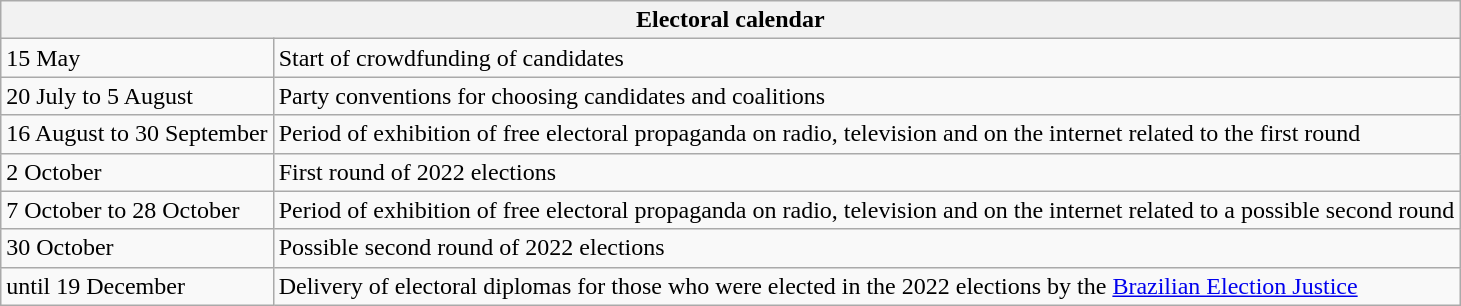<table class="wikitable">
<tr>
<th colspan="2">Electoral calendar</th>
</tr>
<tr>
<td>15 May</td>
<td>Start of crowdfunding of candidates</td>
</tr>
<tr>
<td>20 July to 5 August</td>
<td>Party conventions for choosing candidates and coalitions</td>
</tr>
<tr>
<td>16 August to 30 September</td>
<td>Period of exhibition of free electoral propaganda on radio, television and on the internet related to the first round</td>
</tr>
<tr>
<td>2 October</td>
<td>First round of 2022 elections</td>
</tr>
<tr>
<td>7 October to 28 October</td>
<td>Period of exhibition of free electoral propaganda on radio, television and on the internet related to a possible second round</td>
</tr>
<tr>
<td>30 October</td>
<td>Possible second round of 2022 elections</td>
</tr>
<tr>
<td>until 19 December</td>
<td>Delivery of electoral diplomas for those who were elected in the 2022 elections by the <a href='#'>Brazilian Election Justice</a></td>
</tr>
</table>
